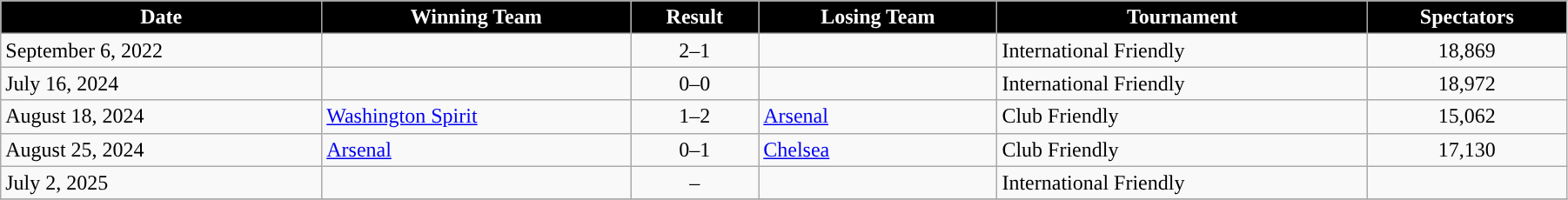<table class="wikitable" style="text-align:left; width:95%;" style="text-align:center">
<tr>
<th style="text-align:center;  background:#000; color:#fff; ">Date</th>
<th style="text-align:center;  background:#000; color:#fff; ">Winning Team</th>
<th style="text-align:center;  background:#000; color:#fff; ">Result</th>
<th style="text-align:center;  background:#000; color:#fff; ">Losing Team</th>
<th style="text-align:center;  background:#000; color:#fff; ">Tournament</th>
<th style="text-align:center;  background:#000; color:#fff; ">Spectators</th>
</tr>
<tr>
<td>September 6, 2022</td>
<td><strong></strong></td>
<td style="text-align:center;">2–1</td>
<td></td>
<td>International Friendly</td>
<td style="text-align:center;">18,869</td>
</tr>
<tr>
<td>July 16, 2024</td>
<td></td>
<td style="text-align:center;">0–0</td>
<td></td>
<td>International Friendly</td>
<td style="text-align:center;">18,972</td>
</tr>
<tr>
<td>August 18, 2024</td>
<td> <a href='#'>Washington Spirit</a></td>
<td style="text-align:center;">1–2</td>
<td> <a href='#'>Arsenal</a></td>
<td>Club Friendly</td>
<td style="text-align:center;">15,062</td>
</tr>
<tr>
<td>August 25, 2024</td>
<td> <a href='#'>Arsenal</a></td>
<td style="text-align:center;">0–1</td>
<td> <a href='#'>Chelsea</a></td>
<td>Club Friendly</td>
<td style="text-align:center;">17,130</td>
</tr>
<tr>
<td>July 2, 2025</td>
<td></td>
<td style="text-align:center;">–</td>
<td></td>
<td>International Friendly</td>
<td style="text-align:center;"></td>
</tr>
<tr>
</tr>
</table>
